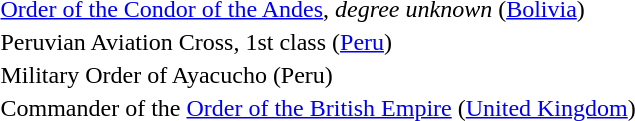<table>
<tr>
<td></td>
<td><a href='#'>Order of the Condor of the Andes</a>, <em>degree unknown</em> (<a href='#'>Bolivia</a>)</td>
</tr>
<tr>
<td></td>
<td>Peruvian Aviation Cross, 1st class (<a href='#'>Peru</a>)</td>
</tr>
<tr>
<td></td>
<td>Military Order of Ayacucho (Peru)</td>
</tr>
<tr>
<td></td>
<td>Commander of the <a href='#'>Order of the British Empire</a> (<a href='#'>United Kingdom</a>)</td>
</tr>
<tr>
</tr>
</table>
